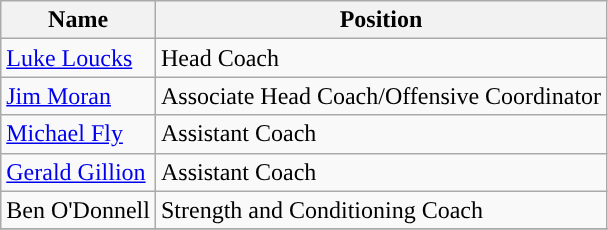<table class="wikitable">
<tr>
<th>Name</th>
<th>Position</th>
</tr>
<tr>
<td><a href='#'>Luke Loucks</a></td>
<td>Head Coach</td>
</tr>
<tr>
<td><a href='#'>Jim Moran</a></td>
<td>Associate Head Coach/Offensive Coordinator</td>
</tr>
<tr>
<td><a href='#'>Michael Fly</a></td>
<td>Assistant Coach</td>
</tr>
<tr>
<td><a href='#'>Gerald Gillion</a></td>
<td>Assistant Coach</td>
</tr>
<tr>
<td>Ben O'Donnell</td>
<td>Strength and Conditioning Coach</td>
</tr>
<tr>
</tr>
</table>
